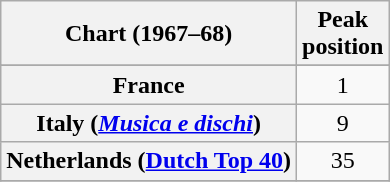<table class="wikitable sortable plainrowheaders" style="text-align:center">
<tr>
<th scope="col">Chart (1967–68)</th>
<th scope="col">Peak<br>position</th>
</tr>
<tr>
</tr>
<tr>
</tr>
<tr>
</tr>
<tr>
<th scope="row">France</th>
<td style="text-align:center;">1</td>
</tr>
<tr>
<th scope="row">Italy (<em><a href='#'>Musica e dischi</a></em>)</th>
<td style="text-align:center;">9</td>
</tr>
<tr>
<th scope="row">Netherlands (<a href='#'>Dutch Top 40</a>)</th>
<td style="text-align:center;">35</td>
</tr>
<tr>
</tr>
</table>
